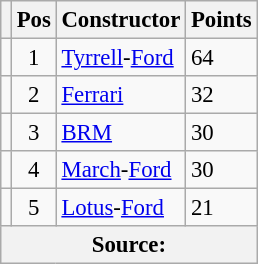<table class="wikitable" style="font-size: 95%;">
<tr>
<th></th>
<th>Pos</th>
<th>Constructor</th>
<th>Points</th>
</tr>
<tr>
<td align="left"></td>
<td align="center">1</td>
<td> <a href='#'>Tyrrell</a>-<a href='#'>Ford</a></td>
<td align="left">64</td>
</tr>
<tr>
<td align="left"></td>
<td align="center">2</td>
<td> <a href='#'>Ferrari</a></td>
<td align="left">32</td>
</tr>
<tr>
<td align="left"></td>
<td align="center">3</td>
<td> <a href='#'>BRM</a></td>
<td align="left">30</td>
</tr>
<tr>
<td align="left"></td>
<td align="center">4</td>
<td> <a href='#'>March</a>-<a href='#'>Ford</a></td>
<td align="left">30</td>
</tr>
<tr>
<td align="left"></td>
<td align="center">5</td>
<td> <a href='#'>Lotus</a>-<a href='#'>Ford</a></td>
<td align="left">21</td>
</tr>
<tr>
<th colspan=4>Source:</th>
</tr>
</table>
